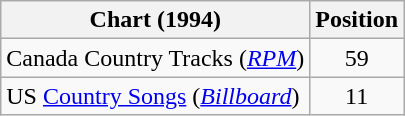<table class="wikitable sortable">
<tr>
<th scope="col">Chart (1994)</th>
<th scope="col">Position</th>
</tr>
<tr>
<td>Canada Country Tracks (<em><a href='#'>RPM</a></em>)</td>
<td align="center">59</td>
</tr>
<tr>
<td>US <a href='#'>Country Songs</a> (<em><a href='#'>Billboard</a></em>)</td>
<td align="center">11</td>
</tr>
</table>
